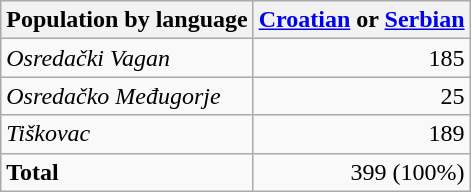<table class="wikitable sortable">
<tr>
<th>Population by language</th>
<th><a href='#'>Croatian</a> or <a href='#'>Serbian</a></th>
</tr>
<tr>
<td><em>Osredački Vagan</em></td>
<td align="right">185</td>
</tr>
<tr>
<td><em>Osredačko Međugorje</em></td>
<td align="right">25</td>
</tr>
<tr>
<td><em>Tiškovac</em></td>
<td align="right">189</td>
</tr>
<tr>
<td><strong>Total</strong></td>
<td align="right">399 (100%)</td>
</tr>
</table>
